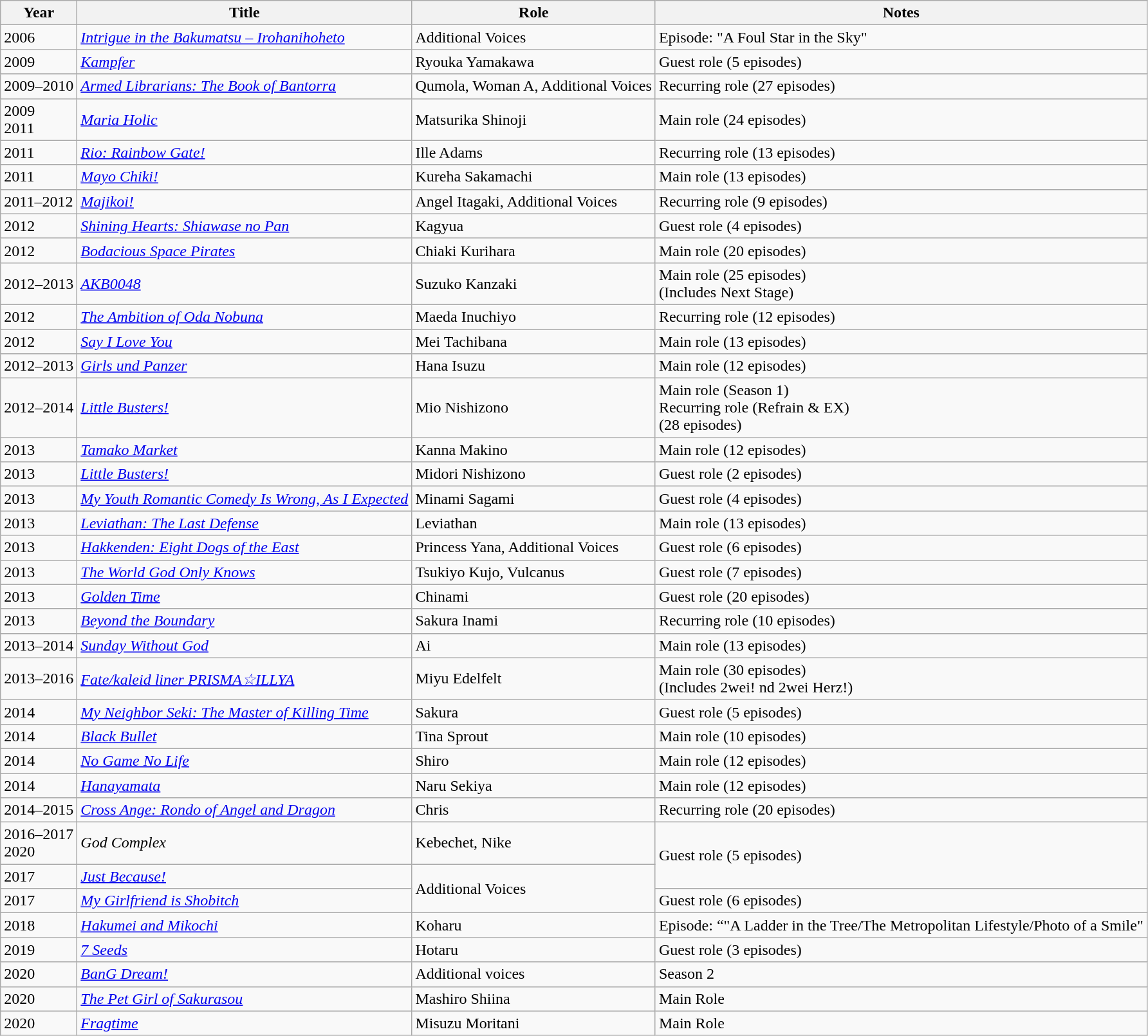<table class="wikitable sortable">
<tr>
<th>Year</th>
<th>Title</th>
<th>Role</th>
<th>Notes</th>
</tr>
<tr>
<td>2006</td>
<td><em><a href='#'>Intrigue in the Bakumatsu – Irohanihoheto</a></em></td>
<td>Additional Voices</td>
<td>Episode: "A Foul Star in the Sky"</td>
</tr>
<tr>
<td>2009</td>
<td><em><a href='#'>Kampfer</a></em></td>
<td>Ryouka Yamakawa</td>
<td>Guest role (5 episodes)</td>
</tr>
<tr>
<td>2009–2010</td>
<td><em><a href='#'>Armed Librarians: The Book of Bantorra</a></em></td>
<td>Qumola, Woman A, Additional Voices</td>
<td>Recurring role (27 episodes)</td>
</tr>
<tr>
<td>2009 <br> 2011</td>
<td><em><a href='#'>Maria Holic</a></em></td>
<td>Matsurika Shinoji</td>
<td>Main role (24 episodes)</td>
</tr>
<tr>
<td>2011</td>
<td><em><a href='#'>Rio: Rainbow Gate!</a></em></td>
<td>Ille Adams</td>
<td>Recurring role (13 episodes)</td>
</tr>
<tr>
<td>2011</td>
<td><em><a href='#'>Mayo Chiki!</a></em></td>
<td>Kureha Sakamachi</td>
<td>Main role (13 episodes)</td>
</tr>
<tr>
<td>2011–2012</td>
<td><em><a href='#'>Majikoi!</a></em></td>
<td>Angel Itagaki, Additional Voices</td>
<td>Recurring role (9 episodes)</td>
</tr>
<tr>
<td>2012</td>
<td><em><a href='#'>Shining Hearts: Shiawase no Pan</a></em></td>
<td>Kagyua</td>
<td>Guest role (4 episodes)</td>
</tr>
<tr>
<td>2012</td>
<td><em><a href='#'>Bodacious Space Pirates</a></em></td>
<td>Chiaki Kurihara</td>
<td>Main role (20 episodes)</td>
</tr>
<tr>
<td>2012–2013</td>
<td><em><a href='#'>AKB0048</a></em></td>
<td>Suzuko Kanzaki</td>
<td>Main role (25 episodes) <br> (Includes Next Stage)</td>
</tr>
<tr>
<td>2012</td>
<td><em><a href='#'>The Ambition of Oda Nobuna</a></em></td>
<td>Maeda Inuchiyo</td>
<td>Recurring role (12 episodes)</td>
</tr>
<tr>
<td>2012</td>
<td><em><a href='#'>Say I Love You</a></em></td>
<td>Mei Tachibana</td>
<td>Main role (13 episodes)</td>
</tr>
<tr>
<td>2012–2013</td>
<td><em><a href='#'>Girls und Panzer</a></em></td>
<td>Hana Isuzu</td>
<td>Main role (12 episodes)</td>
</tr>
<tr>
<td>2012–2014</td>
<td><em><a href='#'>Little Busters!</a></em></td>
<td>Mio Nishizono</td>
<td>Main role (Season 1) <br> Recurring role (Refrain & EX) <br> (28 episodes)</td>
</tr>
<tr>
<td>2013</td>
<td><em><a href='#'>Tamako Market</a></em></td>
<td>Kanna Makino</td>
<td>Main role (12 episodes)</td>
</tr>
<tr>
<td>2013</td>
<td><em><a href='#'>Little Busters!</a></em></td>
<td>Midori Nishizono</td>
<td>Guest role (2 episodes)</td>
</tr>
<tr>
<td>2013</td>
<td><em><a href='#'>My Youth Romantic Comedy Is Wrong, As I Expected</a></em></td>
<td>Minami Sagami</td>
<td>Guest role (4 episodes)</td>
</tr>
<tr>
<td>2013</td>
<td><em><a href='#'>Leviathan: The Last Defense</a></em></td>
<td>Leviathan</td>
<td>Main role (13 episodes)</td>
</tr>
<tr>
<td>2013</td>
<td><em><a href='#'>Hakkenden: Eight Dogs of the East</a></em></td>
<td>Princess Yana, Additional Voices</td>
<td>Guest role (6 episodes)</td>
</tr>
<tr>
<td>2013</td>
<td><em><a href='#'>The World God Only Knows</a></em></td>
<td>Tsukiyo Kujo, Vulcanus</td>
<td>Guest role (7 episodes)</td>
</tr>
<tr>
<td>2013</td>
<td><em><a href='#'>Golden Time</a></em></td>
<td>Chinami</td>
<td>Guest role (20 episodes)</td>
</tr>
<tr>
<td>2013</td>
<td><em><a href='#'>Beyond the Boundary</a></em></td>
<td>Sakura Inami</td>
<td>Recurring role (10 episodes)</td>
</tr>
<tr>
<td>2013–2014</td>
<td><em><a href='#'>Sunday Without God</a></em></td>
<td>Ai</td>
<td>Main role (13 episodes)</td>
</tr>
<tr>
<td>2013–2016</td>
<td><em><a href='#'>Fate/kaleid liner PRISMA☆ILLYA</a></em></td>
<td>Miyu Edelfelt</td>
<td>Main role (30 episodes) <br> (Includes 2wei! nd 2wei Herz!)</td>
</tr>
<tr>
<td>2014</td>
<td><em><a href='#'>My Neighbor Seki: The Master of Killing Time</a></em></td>
<td>Sakura</td>
<td>Guest role (5 episodes)</td>
</tr>
<tr>
<td>2014</td>
<td><em><a href='#'>Black Bullet</a></em></td>
<td>Tina Sprout</td>
<td>Main role (10 episodes)</td>
</tr>
<tr>
<td>2014</td>
<td><em><a href='#'>No Game No Life</a></em></td>
<td>Shiro</td>
<td>Main role (12 episodes)</td>
</tr>
<tr>
<td>2014</td>
<td><em><a href='#'>Hanayamata</a></em></td>
<td>Naru Sekiya</td>
<td>Main role (12 episodes)</td>
</tr>
<tr>
<td>2014–2015</td>
<td><em><a href='#'>Cross Ange: Rondo of Angel and Dragon</a></em></td>
<td>Chris</td>
<td>Recurring role (20 episodes)</td>
</tr>
<tr>
<td>2016–2017 <br> 2020</td>
<td><em>God Complex</em></td>
<td>Kebechet, Nike</td>
<td rowspan=2>Guest role (5 episodes)</td>
</tr>
<tr>
<td>2017</td>
<td><em><a href='#'>Just Because!</a></em></td>
<td rowspan=2>Additional Voices</td>
</tr>
<tr>
<td>2017</td>
<td><em><a href='#'>My Girlfriend is Shobitch</a></em></td>
<td>Guest role (6 episodes)</td>
</tr>
<tr>
<td>2018</td>
<td><em><a href='#'>Hakumei and Mikochi</a></em></td>
<td>Koharu</td>
<td>Episode: “"A Ladder in the Tree/The Metropolitan Lifestyle/Photo of a Smile"</td>
</tr>
<tr>
<td>2019</td>
<td><em><a href='#'>7 Seeds</a></em></td>
<td>Hotaru</td>
<td>Guest role (3 episodes)</td>
</tr>
<tr>
<td>2020</td>
<td><em><a href='#'>BanG Dream!</a></em></td>
<td>Additional voices</td>
<td>Season 2</td>
</tr>
<tr>
<td>2020</td>
<td><em><a href='#'>The Pet Girl of Sakurasou</a></em></td>
<td>Mashiro Shiina</td>
<td>Main Role</td>
</tr>
<tr>
<td>2020</td>
<td><em><a href='#'>Fragtime</a></em></td>
<td>Misuzu Moritani</td>
<td>Main Role</td>
</tr>
</table>
